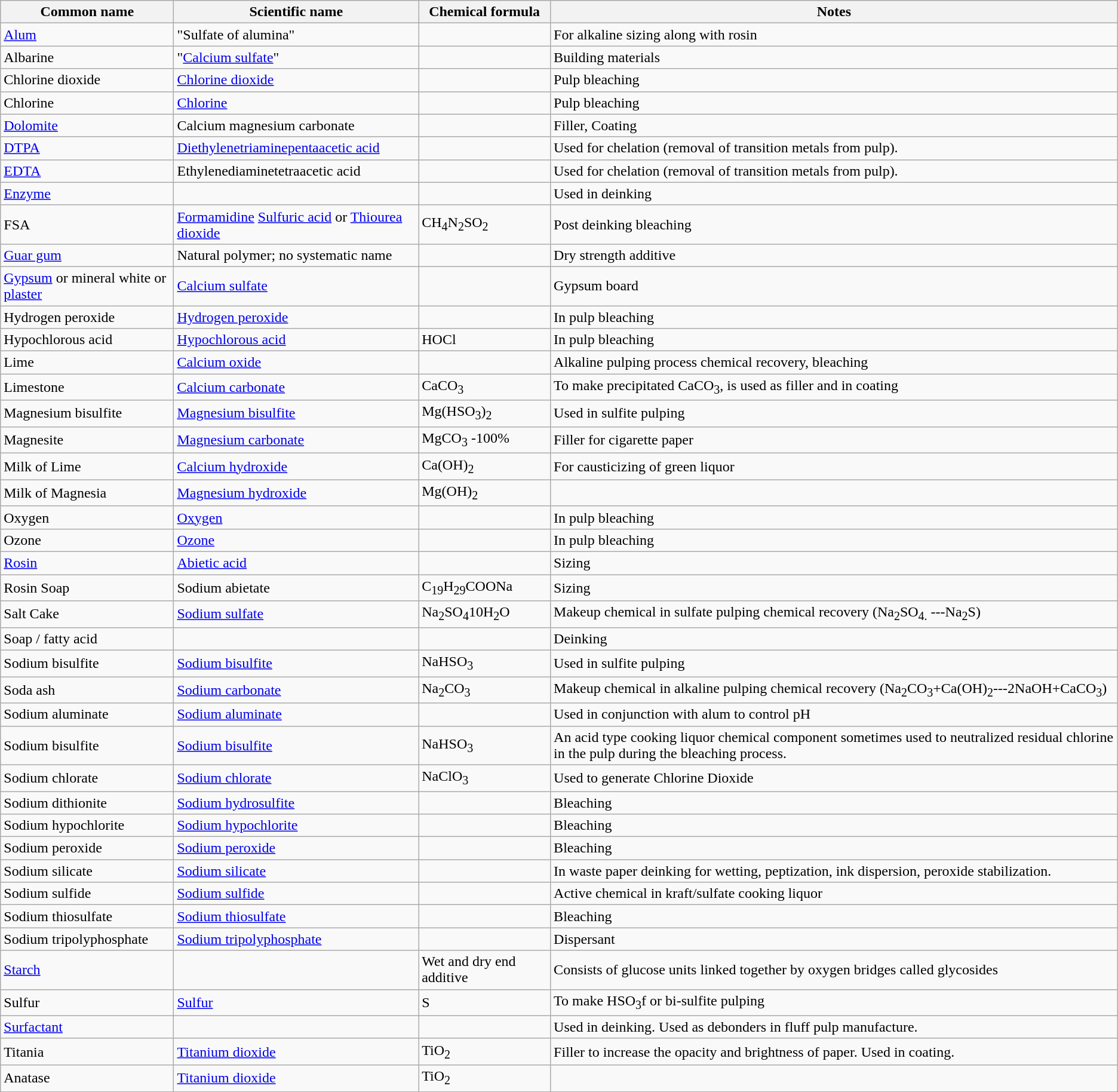<table class="wikitable sortable">
<tr>
<th>Common name</th>
<th>Scientific name</th>
<th>Chemical formula</th>
<th>Notes</th>
</tr>
<tr>
<td><a href='#'>Alum</a></td>
<td>"Sulfate of alumina"</td>
<td></td>
<td>For alkaline sizing along with rosin</td>
</tr>
<tr>
<td>Albarine</td>
<td>"<a href='#'>Calcium sulfate</a>"</td>
<td></td>
<td>Building materials</td>
</tr>
<tr>
<td>Chlorine dioxide</td>
<td><a href='#'>Chlorine dioxide</a></td>
<td></td>
<td>Pulp bleaching</td>
</tr>
<tr>
<td>Chlorine</td>
<td><a href='#'>Chlorine</a></td>
<td></td>
<td>Pulp bleaching</td>
</tr>
<tr>
<td><a href='#'>Dolomite</a></td>
<td>Calcium magnesium carbonate</td>
<td></td>
<td>Filler, Coating</td>
</tr>
<tr>
<td><a href='#'>DTPA</a></td>
<td><a href='#'>Diethylenetriaminepentaacetic acid</a></td>
<td></td>
<td>Used for chelation (removal of transition metals from pulp).</td>
</tr>
<tr>
<td><a href='#'>EDTA</a></td>
<td>Ethylenediaminetetraacetic acid</td>
<td></td>
<td>Used for chelation (removal of transition metals from pulp).</td>
</tr>
<tr>
<td><a href='#'>Enzyme</a></td>
<td></td>
<td></td>
<td>Used in deinking</td>
</tr>
<tr>
<td>FSA</td>
<td><a href='#'>Formamidine</a> <a href='#'>Sulfuric acid</a> or <a href='#'>Thiourea dioxide</a></td>
<td>CH<sub>4</sub>N<sub>2</sub>SO<sub>2</sub></td>
<td>Post deinking bleaching</td>
</tr>
<tr>
<td><a href='#'>Guar gum</a></td>
<td>Natural polymer; no systematic name</td>
<td></td>
<td>Dry strength additive</td>
</tr>
<tr>
<td><a href='#'>Gypsum</a> or mineral white or <a href='#'>plaster</a></td>
<td><a href='#'>Calcium sulfate</a></td>
<td></td>
<td>Gypsum board</td>
</tr>
<tr>
<td>Hydrogen peroxide</td>
<td><a href='#'>Hydrogen peroxide</a></td>
<td></td>
<td>In pulp bleaching</td>
</tr>
<tr>
<td>Hypochlorous acid</td>
<td><a href='#'>Hypochlorous acid</a></td>
<td>HOCl</td>
<td>In pulp bleaching</td>
</tr>
<tr>
<td>Lime</td>
<td><a href='#'>Calcium oxide</a></td>
<td></td>
<td>Alkaline pulping process chemical recovery, bleaching</td>
</tr>
<tr>
<td>Limestone</td>
<td><a href='#'>Calcium carbonate</a></td>
<td>CaCO<sub>3</sub></td>
<td>To make precipitated CaCO<sub>3</sub>, is used as filler and in coating</td>
</tr>
<tr>
<td>Magnesium bisulfite</td>
<td><a href='#'>Magnesium bisulfite</a></td>
<td>Mg(HSO<sub>3</sub>)<sub>2</sub></td>
<td>Used in sulfite pulping</td>
</tr>
<tr>
<td>Magnesite</td>
<td><a href='#'>Magnesium carbonate</a></td>
<td>MgCO<sub>3</sub> -100%</td>
<td>Filler for cigarette paper</td>
</tr>
<tr>
<td>Milk of Lime</td>
<td><a href='#'>Calcium hydroxide</a></td>
<td>Ca(OH)<sub>2</sub></td>
<td>For causticizing of green liquor</td>
</tr>
<tr>
<td>Milk of Magnesia</td>
<td><a href='#'>Magnesium hydroxide</a></td>
<td>Mg(OH)<sub>2</sub></td>
<td> </td>
</tr>
<tr>
<td>Oxygen</td>
<td><a href='#'>Oxygen</a></td>
<td></td>
<td>In pulp bleaching</td>
</tr>
<tr>
<td>Ozone</td>
<td><a href='#'>Ozone</a></td>
<td></td>
<td>In pulp bleaching</td>
</tr>
<tr>
<td><a href='#'>Rosin</a></td>
<td><a href='#'>Abietic acid</a></td>
<td></td>
<td>Sizing</td>
</tr>
<tr>
<td>Rosin Soap</td>
<td>Sodium abietate</td>
<td>C<sub>19</sub>H<sub>29</sub>COONa</td>
<td>Sizing</td>
</tr>
<tr>
<td>Salt Cake</td>
<td><a href='#'>Sodium sulfate</a></td>
<td>Na<sub>2</sub>SO<sub>4</sub>10H<sub>2</sub>O</td>
<td>Makeup chemical in sulfate pulping chemical recovery (Na<sub>2</sub>SO<sub>4.</sub> ---Na<sub>2</sub>S)</td>
</tr>
<tr>
<td>Soap / fatty acid</td>
<td></td>
<td></td>
<td>Deinking</td>
</tr>
<tr>
<td>Sodium bisulfite</td>
<td><a href='#'>Sodium bisulfite</a></td>
<td>NaHSO<sub>3</sub></td>
<td>Used in sulfite pulping</td>
</tr>
<tr>
<td>Soda ash</td>
<td><a href='#'>Sodium carbonate</a></td>
<td>Na<sub>2</sub>CO<sub>3</sub></td>
<td>Makeup chemical in alkaline pulping chemical recovery (Na<sub>2</sub>CO<sub>3</sub>+Ca(OH)<sub>2</sub>---2NaOH+CaCO<sub>3</sub>)</td>
</tr>
<tr>
<td>Sodium aluminate</td>
<td><a href='#'>Sodium aluminate</a></td>
<td></td>
<td>Used in conjunction with alum to control pH</td>
</tr>
<tr>
<td>Sodium bisulfite</td>
<td><a href='#'>Sodium bisulfite</a></td>
<td>NaHSO<sub>3</sub></td>
<td>An acid type cooking liquor chemical component sometimes used to neutralized residual chlorine in the pulp during the bleaching process.</td>
</tr>
<tr>
<td>Sodium chlorate</td>
<td><a href='#'>Sodium chlorate</a></td>
<td>NaClO<sub>3</sub></td>
<td>Used to generate Chlorine Dioxide</td>
</tr>
<tr>
<td>Sodium dithionite</td>
<td><a href='#'>Sodium hydrosulfite</a></td>
<td></td>
<td>Bleaching</td>
</tr>
<tr>
<td>Sodium hypochlorite</td>
<td><a href='#'>Sodium hypochlorite</a></td>
<td></td>
<td>Bleaching</td>
</tr>
<tr>
<td>Sodium peroxide</td>
<td><a href='#'>Sodium peroxide</a></td>
<td></td>
<td>Bleaching</td>
</tr>
<tr>
<td>Sodium silicate</td>
<td><a href='#'>Sodium silicate</a></td>
<td></td>
<td>In waste paper deinking for wetting, peptization, ink dispersion, peroxide stabilization.</td>
</tr>
<tr>
<td>Sodium sulfide</td>
<td><a href='#'>Sodium sulfide</a></td>
<td></td>
<td>Active chemical in kraft/sulfate cooking liquor</td>
</tr>
<tr>
<td>Sodium thiosulfate</td>
<td><a href='#'>Sodium thiosulfate</a></td>
<td></td>
<td>Bleaching</td>
</tr>
<tr>
<td>Sodium tripolyphosphate</td>
<td><a href='#'>Sodium tripolyphosphate</a></td>
<td></td>
<td>Dispersant</td>
</tr>
<tr>
<td><a href='#'>Starch</a></td>
<td></td>
<td>Wet and dry end additive</td>
<td>Consists of glucose units linked together by oxygen bridges called glycosides</td>
</tr>
<tr>
<td>Sulfur</td>
<td><a href='#'>Sulfur</a></td>
<td>S</td>
<td>To make HSO<sub>3</sub>f or bi-sulfite pulping</td>
</tr>
<tr>
<td><a href='#'>Surfactant</a></td>
<td></td>
<td></td>
<td>Used in deinking. Used as debonders in fluff pulp manufacture.</td>
</tr>
<tr>
<td>Titania</td>
<td><a href='#'>Titanium dioxide</a></td>
<td>TiO<sub>2</sub></td>
<td>Filler to increase the opacity and brightness of paper. Used in coating.</td>
</tr>
<tr>
<td>Anatase</td>
<td><a href='#'>Titanium dioxide</a></td>
<td>TiO<sub>2</sub></td>
<td Grade of titanium oxide paper coating pigments which is water dispersible.></td>
</tr>
</table>
